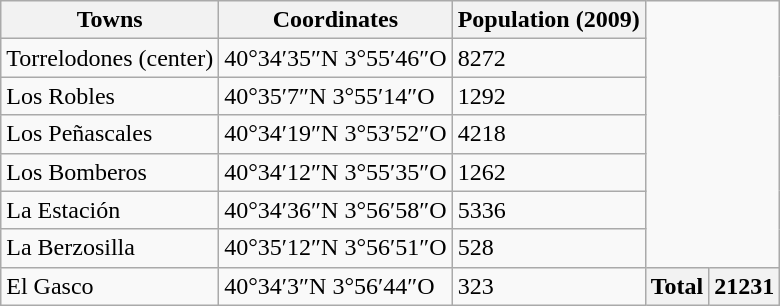<table class="wikitable sortable col3cen jquery-tablesorter">
<tr>
<th>Towns</th>
<th>Coordinates</th>
<th>Population (2009)</th>
</tr>
<tr>
<td>Torrelodones (center)</td>
<td>40°34′35″N 3°55′46″O</td>
<td>8272</td>
</tr>
<tr>
<td>Los Robles</td>
<td>40°35′7″N 3°55′14″O</td>
<td>1292</td>
</tr>
<tr>
<td>Los Peñascales</td>
<td>40°34′19″N 3°53′52″O</td>
<td>4218</td>
</tr>
<tr>
<td>Los Bomberos</td>
<td>40°34′12″N 3°55′35″O</td>
<td>1262</td>
</tr>
<tr>
<td>La Estación</td>
<td>40°34′36″N 3°56′58″O</td>
<td>5336</td>
</tr>
<tr>
<td>La Berzosilla</td>
<td>40°35′12″N 3°56′51″O</td>
<td>528</td>
</tr>
<tr>
<td>El Gasco</td>
<td>40°34′3″N 3°56′44″O</td>
<td>323</td>
<th colspan="2">Total</th>
<th>21231</th>
</tr>
</table>
